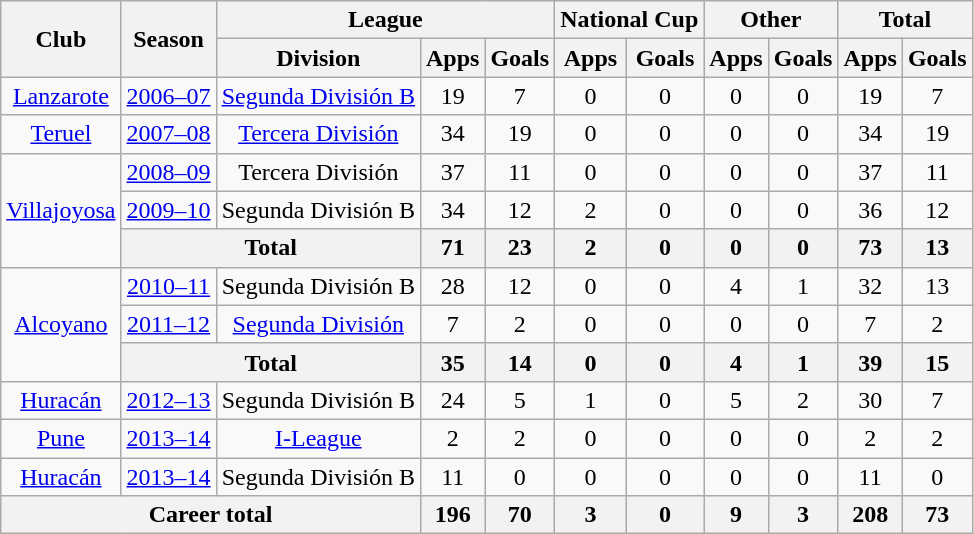<table class="wikitable" style="text-align: center;">
<tr>
<th rowspan=2>Club</th>
<th rowspan=2>Season</th>
<th colspan=3>League</th>
<th colspan=2>National Cup</th>
<th colspan=2>Other</th>
<th colspan=2>Total</th>
</tr>
<tr>
<th>Division</th>
<th>Apps</th>
<th>Goals</th>
<th>Apps</th>
<th>Goals</th>
<th>Apps</th>
<th>Goals</th>
<th>Apps</th>
<th>Goals</th>
</tr>
<tr>
<td rowspan=1 valign=center><a href='#'>Lanzarote</a></td>
<td><a href='#'>2006–07</a></td>
<td><a href='#'>Segunda División B</a></td>
<td>19</td>
<td>7</td>
<td>0</td>
<td>0</td>
<td>0</td>
<td>0</td>
<td>19</td>
<td>7</td>
</tr>
<tr>
<td rowspan=1 valign=center><a href='#'>Teruel</a></td>
<td><a href='#'>2007–08</a></td>
<td><a href='#'>Tercera División</a></td>
<td>34</td>
<td>19</td>
<td>0</td>
<td>0</td>
<td>0</td>
<td>0</td>
<td>34</td>
<td>19</td>
</tr>
<tr>
<td rowspan=3 valign=center><a href='#'>Villajoyosa</a></td>
<td><a href='#'>2008–09</a></td>
<td>Tercera División</td>
<td>37</td>
<td>11</td>
<td>0</td>
<td>0</td>
<td>0</td>
<td>0</td>
<td>37</td>
<td>11</td>
</tr>
<tr>
<td><a href='#'>2009–10</a></td>
<td>Segunda División B</td>
<td>34</td>
<td>12</td>
<td>2</td>
<td>0</td>
<td>0</td>
<td>0</td>
<td>36</td>
<td>12</td>
</tr>
<tr>
<th colspan=2>Total</th>
<th>71</th>
<th>23</th>
<th>2</th>
<th>0</th>
<th>0</th>
<th>0</th>
<th>73</th>
<th>13</th>
</tr>
<tr>
<td rowspan=3 valign=center><a href='#'>Alcoyano</a></td>
<td><a href='#'>2010–11</a></td>
<td>Segunda División B</td>
<td>28</td>
<td>12</td>
<td>0</td>
<td>0</td>
<td>4</td>
<td>1</td>
<td>32</td>
<td>13</td>
</tr>
<tr>
<td><a href='#'>2011–12</a></td>
<td><a href='#'>Segunda División</a></td>
<td>7</td>
<td>2</td>
<td>0</td>
<td>0</td>
<td>0</td>
<td>0</td>
<td>7</td>
<td>2</td>
</tr>
<tr>
<th colspan=2>Total</th>
<th>35</th>
<th>14</th>
<th>0</th>
<th>0</th>
<th>4</th>
<th>1</th>
<th>39</th>
<th>15</th>
</tr>
<tr>
<td rowspan=1 valign=center><a href='#'>Huracán</a></td>
<td><a href='#'>2012–13</a></td>
<td>Segunda División B</td>
<td>24</td>
<td>5</td>
<td>1</td>
<td>0</td>
<td>5</td>
<td>2</td>
<td>30</td>
<td>7</td>
</tr>
<tr>
<td rowspan=1 valign=center><a href='#'>Pune</a></td>
<td><a href='#'>2013–14</a></td>
<td><a href='#'>I-League</a></td>
<td>2</td>
<td>2</td>
<td>0</td>
<td>0</td>
<td>0</td>
<td>0</td>
<td>2</td>
<td>2</td>
</tr>
<tr>
<td rowspan=1 valign=center><a href='#'>Huracán</a></td>
<td><a href='#'>2013–14</a></td>
<td>Segunda División B</td>
<td>11</td>
<td>0</td>
<td>0</td>
<td>0</td>
<td>0</td>
<td>0</td>
<td>11</td>
<td>0</td>
</tr>
<tr>
<th colspan=3>Career total</th>
<th>196</th>
<th>70</th>
<th>3</th>
<th>0</th>
<th>9</th>
<th>3</th>
<th>208</th>
<th>73</th>
</tr>
</table>
